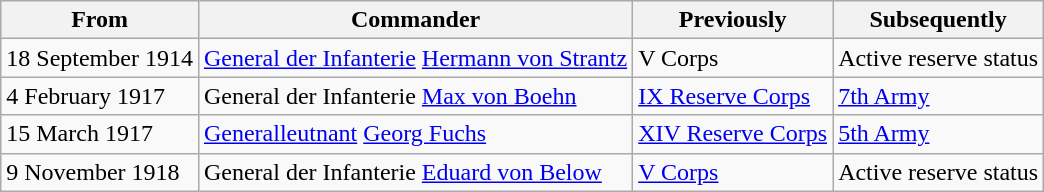<table class="wikitable">
<tr>
<th>From</th>
<th>Commander</th>
<th>Previously</th>
<th>Subsequently</th>
</tr>
<tr>
<td>18 September 1914</td>
<td><a href='#'>General der Infanterie</a> <a href='#'>Hermann von Strantz</a></td>
<td>V Corps</td>
<td>Active reserve status</td>
</tr>
<tr>
<td>4 February 1917</td>
<td>General der Infanterie <a href='#'>Max von Boehn</a></td>
<td><a href='#'>IX Reserve Corps</a></td>
<td><a href='#'>7th Army</a></td>
</tr>
<tr>
<td>15 March 1917</td>
<td><a href='#'>Generalleutnant</a> <a href='#'>Georg Fuchs</a></td>
<td><a href='#'>XIV Reserve Corps</a></td>
<td><a href='#'>5th Army</a></td>
</tr>
<tr>
<td>9 November 1918</td>
<td>General der Infanterie <a href='#'>Eduard von Below</a></td>
<td><a href='#'>V Corps</a></td>
<td>Active reserve status</td>
</tr>
</table>
